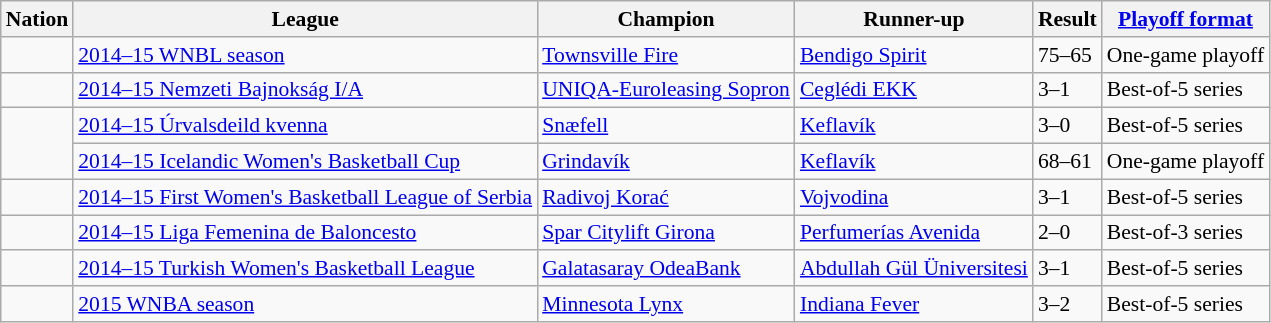<table class=wikitable style="font-size:90%;">
<tr>
<th>Nation</th>
<th>League</th>
<th><strong>Champion</strong></th>
<th>Runner-up</th>
<th>Result</th>
<th><a href='#'>Playoff format</a></th>
</tr>
<tr>
<td></td>
<td><a href='#'>2014–15 WNBL season</a></td>
<td><a href='#'>Townsville Fire</a></td>
<td><a href='#'>Bendigo Spirit</a></td>
<td>75–65</td>
<td>One-game playoff</td>
</tr>
<tr>
<td></td>
<td><a href='#'>2014–15 Nemzeti Bajnokság I/A</a></td>
<td><a href='#'>UNIQA-Euroleasing Sopron</a></td>
<td><a href='#'>Ceglédi EKK</a></td>
<td>3–1</td>
<td>Best-of-5 series</td>
</tr>
<tr>
<td rowspan=2></td>
<td><a href='#'>2014–15 Úrvalsdeild kvenna</a></td>
<td><a href='#'>Snæfell</a></td>
<td><a href='#'>Keflavík</a></td>
<td>3–0</td>
<td>Best-of-5 series</td>
</tr>
<tr>
<td><a href='#'>2014–15 Icelandic Women's Basketball Cup</a></td>
<td><a href='#'>Grindavík</a></td>
<td><a href='#'>Keflavík</a></td>
<td>68–61</td>
<td>One-game playoff</td>
</tr>
<tr>
<td></td>
<td><a href='#'>2014–15 First Women's Basketball League of Serbia</a></td>
<td><a href='#'>Radivoj Korać</a></td>
<td><a href='#'>Vojvodina</a></td>
<td>3–1</td>
<td>Best-of-5 series</td>
</tr>
<tr>
<td></td>
<td><a href='#'>2014–15 Liga Femenina de Baloncesto</a></td>
<td><a href='#'>Spar Citylift Girona</a></td>
<td><a href='#'>Perfumerías Avenida</a></td>
<td>2–0</td>
<td>Best-of-3 series</td>
</tr>
<tr>
<td></td>
<td><a href='#'>2014–15 Turkish Women's Basketball League</a></td>
<td><a href='#'>Galatasaray OdeaBank</a></td>
<td><a href='#'>Abdullah Gül Üniversitesi</a></td>
<td>3–1</td>
<td>Best-of-5 series</td>
</tr>
<tr>
<td></td>
<td><a href='#'>2015 WNBA season</a></td>
<td><a href='#'>Minnesota Lynx</a></td>
<td><a href='#'>Indiana Fever</a></td>
<td>3–2</td>
<td>Best-of-5 series</td>
</tr>
</table>
